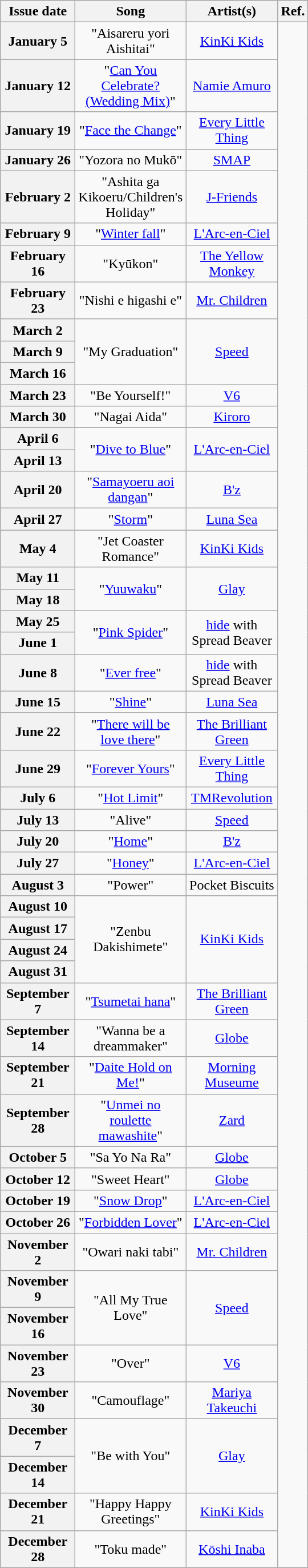<table class="wikitable plainrowheaders" style="text-align: center">
<tr>
<th width="80">Issue date</th>
<th width="100">Song</th>
<th width="100">Artist(s)</th>
<th width="20">Ref.</th>
</tr>
<tr>
<th scope="row">January 5</th>
<td rowspan="1">"Aisareru yori Aishitai"</td>
<td rowspan="1"><a href='#'>KinKi Kids</a></td>
<td rowspan="52"></td>
</tr>
<tr>
<th scope="row">January 12</th>
<td rowspan="1">"<a href='#'>Can You Celebrate? (Wedding Mix)</a>"</td>
<td><a href='#'>Namie Amuro</a></td>
</tr>
<tr>
<th scope="row">January 19</th>
<td>"<a href='#'>Face the Change</a>"</td>
<td><a href='#'>Every Little Thing</a></td>
</tr>
<tr>
<th scope="row">January 26</th>
<td>"Yozora no Mukō"</td>
<td><a href='#'>SMAP</a></td>
</tr>
<tr>
<th scope="row">February 2</th>
<td>"Ashita ga Kikoeru/Children's Holiday"</td>
<td><a href='#'>J-Friends</a></td>
</tr>
<tr>
<th scope="row">February 9</th>
<td>"<a href='#'>Winter fall</a>"</td>
<td><a href='#'>L'Arc-en-Ciel</a></td>
</tr>
<tr>
<th scope="row">February 16</th>
<td>"Kyūkon"</td>
<td><a href='#'>The Yellow Monkey</a></td>
</tr>
<tr>
<th scope="row">February 23</th>
<td>"Nishi e higashi e"</td>
<td><a href='#'>Mr. Children</a></td>
</tr>
<tr>
<th scope="row">March 2</th>
<td rowspan="3">"My Graduation"</td>
<td rowspan="3"><a href='#'>Speed</a></td>
</tr>
<tr>
<th scope="row">March 9</th>
</tr>
<tr>
<th scope="row">March 16</th>
</tr>
<tr>
<th scope="row">March 23</th>
<td>"Be Yourself!"</td>
<td><a href='#'>V6</a></td>
</tr>
<tr>
<th scope="row">March 30</th>
<td rowspan="1">"Nagai Aida"</td>
<td><a href='#'>Kiroro</a></td>
</tr>
<tr>
<th scope="row">April 6</th>
<td rowspan="2">"<a href='#'>Dive to Blue</a>"</td>
<td rowspan="2"><a href='#'>L'Arc-en-Ciel</a></td>
</tr>
<tr>
<th scope="row">April 13</th>
</tr>
<tr>
<th scope="row">April 20</th>
<td>"<a href='#'>Samayoeru aoi dangan</a>"</td>
<td><a href='#'>B'z</a></td>
</tr>
<tr>
<th scope="row">April 27</th>
<td>"<a href='#'>Storm</a>"</td>
<td><a href='#'>Luna Sea</a></td>
</tr>
<tr>
<th scope="row">May 4</th>
<td>"Jet Coaster Romance"</td>
<td rowspan="1"><a href='#'>KinKi Kids</a></td>
</tr>
<tr>
<th scope="row">May 11</th>
<td rowspan="2">"<a href='#'>Yuuwaku</a>"</td>
<td rowspan="2"><a href='#'>Glay</a></td>
</tr>
<tr>
<th scope="row">May 18</th>
</tr>
<tr>
<th scope="row">May 25</th>
<td rowspan="2">"<a href='#'>Pink Spider</a>"</td>
<td rowspan="2"><a href='#'>hide</a> with Spread Beaver</td>
</tr>
<tr>
<th scope="row">June 1</th>
</tr>
<tr>
<th scope="row">June 8</th>
<td>"<a href='#'>Ever free</a>"</td>
<td><a href='#'>hide</a> with Spread Beaver</td>
</tr>
<tr>
<th scope="row">June 15</th>
<td>"<a href='#'>Shine</a>"</td>
<td><a href='#'>Luna Sea</a></td>
</tr>
<tr>
<th scope="row">June 22</th>
<td>"<a href='#'>There will be love there</a>"</td>
<td><a href='#'>The Brilliant Green</a></td>
</tr>
<tr>
<th scope="row">June 29</th>
<td>"<a href='#'>Forever Yours</a>"</td>
<td><a href='#'>Every Little Thing</a></td>
</tr>
<tr>
<th scope="row">July 6</th>
<td>"<a href='#'>Hot Limit</a>"</td>
<td><a href='#'>TMRevolution</a></td>
</tr>
<tr>
<th scope="row">July 13</th>
<td>"Alive"</td>
<td><a href='#'>Speed</a></td>
</tr>
<tr>
<th scope="row">July 20</th>
<td>"<a href='#'>Home</a>"</td>
<td><a href='#'>B'z</a></td>
</tr>
<tr>
<th scope="row">July 27</th>
<td>"<a href='#'>Honey</a>"</td>
<td><a href='#'>L'Arc-en-Ciel</a></td>
</tr>
<tr>
<th scope="row">August 3</th>
<td>"Power"</td>
<td>Pocket Biscuits</td>
</tr>
<tr>
<th scope="row">August 10</th>
<td rowspan="4">"Zenbu Dakishimete"</td>
<td rowspan="4"><a href='#'>KinKi Kids</a></td>
</tr>
<tr>
<th scope="row">August 17</th>
</tr>
<tr>
<th scope="row">August 24</th>
</tr>
<tr>
<th scope="row">August 31</th>
</tr>
<tr>
<th scope="row">September 7</th>
<td>"<a href='#'>Tsumetai hana</a>"</td>
<td><a href='#'>The Brilliant Green</a></td>
</tr>
<tr>
<th scope="row">September 14</th>
<td>"Wanna be a dreammaker"</td>
<td><a href='#'>Globe</a></td>
</tr>
<tr>
<th scope="row">September 21</th>
<td>"<a href='#'>Daite Hold on Me!</a>"</td>
<td><a href='#'>Morning Museume</a></td>
</tr>
<tr>
<th scope="row">September 28</th>
<td>"<a href='#'>Unmei no roulette mawashite</a>"</td>
<td><a href='#'>Zard</a></td>
</tr>
<tr>
<th scope="row">October 5</th>
<td>"Sa Yo Na Ra"</td>
<td><a href='#'>Globe</a></td>
</tr>
<tr>
<th scope="row">October 12</th>
<td>"Sweet Heart"</td>
<td><a href='#'>Globe</a></td>
</tr>
<tr>
<th scope="row">October 19</th>
<td>"<a href='#'>Snow Drop</a>"</td>
<td rowspan="1"><a href='#'>L'Arc-en-Ciel</a></td>
</tr>
<tr>
<th scope="row">October 26</th>
<td>"<a href='#'>Forbidden Lover</a>"</td>
<td rowspan="1"><a href='#'>L'Arc-en-Ciel</a></td>
</tr>
<tr>
<th scope="row">November 2</th>
<td>"Owari naki tabi"</td>
<td><a href='#'>Mr. Children</a></td>
</tr>
<tr>
<th scope="row">November 9</th>
<td rowspan="2">"All My True Love"</td>
<td rowspan="2"><a href='#'>Speed</a></td>
</tr>
<tr>
<th scope="row">November 16</th>
</tr>
<tr>
<th scope="row">November 23</th>
<td>"Over"</td>
<td><a href='#'>V6</a></td>
</tr>
<tr>
<th scope="row">November 30</th>
<td>"Camouflage"</td>
<td><a href='#'>Mariya Takeuchi</a></td>
</tr>
<tr>
<th scope="row">December 7</th>
<td rowspan="2">"Be with You"</td>
<td rowspan="2"><a href='#'>Glay</a></td>
</tr>
<tr>
<th scope="row">December 14</th>
</tr>
<tr>
<th scope="row">December 21</th>
<td>"Happy Happy Greetings"</td>
<td><a href='#'>KinKi Kids</a></td>
</tr>
<tr>
<th scope="row">December 28</th>
<td>"Toku made"</td>
<td><a href='#'>Kōshi Inaba</a></td>
</tr>
</table>
